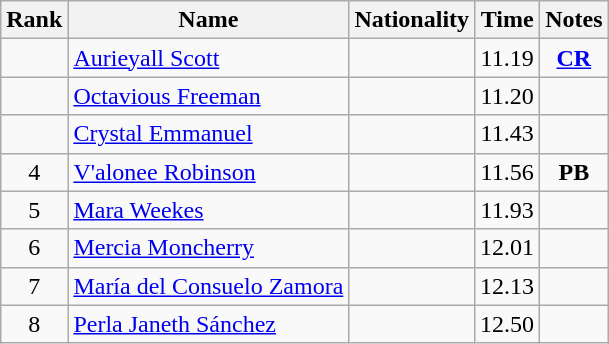<table class="wikitable sortable" style="text-align:center">
<tr>
<th>Rank</th>
<th>Name</th>
<th>Nationality</th>
<th>Time</th>
<th>Notes</th>
</tr>
<tr>
<td></td>
<td align=left><a href='#'>Aurieyall Scott</a></td>
<td align=left></td>
<td>11.19</td>
<td><a href='#'><strong>CR</strong></a></td>
</tr>
<tr>
<td></td>
<td align=left><a href='#'>Octavious Freeman</a></td>
<td align=left></td>
<td>11.20</td>
<td></td>
</tr>
<tr>
<td></td>
<td align=left><a href='#'>Crystal Emmanuel</a></td>
<td align=left></td>
<td>11.43</td>
<td></td>
</tr>
<tr>
<td>4</td>
<td align=left><a href='#'>V'alonee Robinson</a></td>
<td align=left></td>
<td>11.56</td>
<td><strong>PB</strong></td>
</tr>
<tr>
<td>5</td>
<td align=left><a href='#'>Mara Weekes</a></td>
<td align=left></td>
<td>11.93</td>
<td></td>
</tr>
<tr>
<td>6</td>
<td align=left><a href='#'>Mercia Moncherry</a></td>
<td align=left></td>
<td>12.01</td>
<td></td>
</tr>
<tr>
<td>7</td>
<td align=left><a href='#'>María del Consuelo Zamora</a></td>
<td align=left></td>
<td>12.13</td>
<td></td>
</tr>
<tr>
<td>8</td>
<td align=left><a href='#'>Perla Janeth Sánchez</a></td>
<td align=left></td>
<td>12.50</td>
<td></td>
</tr>
</table>
